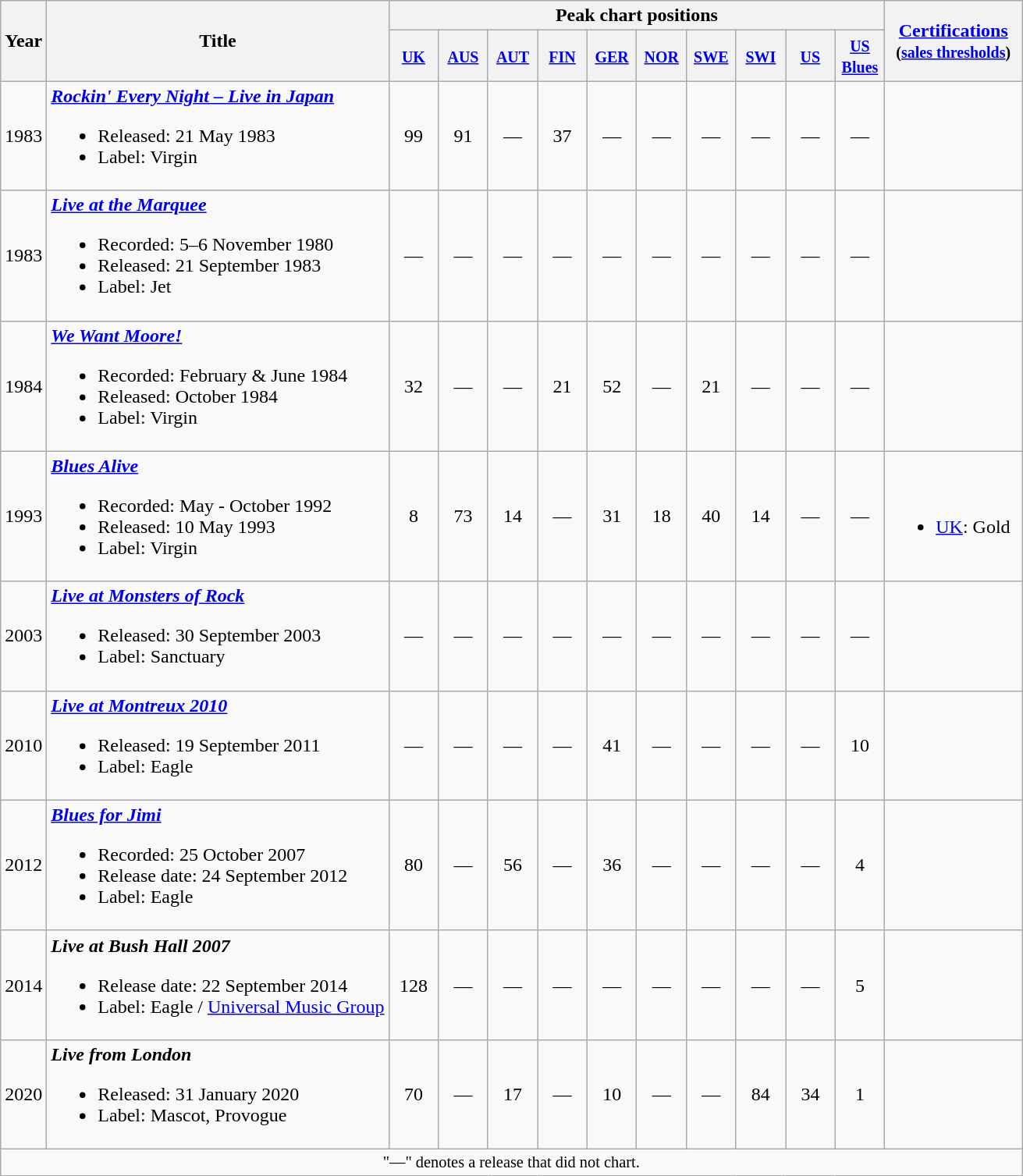<table class="wikitable">
<tr>
<th rowspan="2">Year</th>
<th rowspan="2">Title</th>
<th colspan="10">Peak chart positions</th>
<th rowspan=2 width="110"><a href='#'>Certifications</a><br><small>(<a href='#'>sales thresholds</a>)</small></th>
</tr>
<tr>
<th width="35"><small><a href='#'>UK</a></small><br></th>
<th width="35"><small><a href='#'>AUS</a></small><br></th>
<th width="35"><small><a href='#'>AUT</a></small><br></th>
<th width="35"><small><a href='#'>FIN</a></small><br></th>
<th width="35"><small><a href='#'>GER</a></small><br></th>
<th width="35"><small><a href='#'>NOR</a></small><br></th>
<th width="35"><small><a href='#'>SWE</a></small><br></th>
<th width="35"><small><a href='#'>SWI</a></small><br></th>
<th width="35"><small><a href='#'>US</a></small><br></th>
<th width="35"><small><a href='#'>US Blues</a></small><br></th>
</tr>
<tr>
<td>1983</td>
<td><strong><em><a href='#'>Rockin' Every Night – Live in Japan</a></em></strong><br><ul><li>Released: 21 May 1983</li><li>Label: Virgin</li></ul></td>
<td align="center">99</td>
<td align="center">91</td>
<td align="center">—</td>
<td align="center">37</td>
<td align="center">—</td>
<td align="center">—</td>
<td align="center">—</td>
<td align="center">—</td>
<td align="center">—</td>
<td align="center">—</td>
<td></td>
</tr>
<tr>
<td>1983</td>
<td><strong><em><a href='#'>Live at the Marquee</a></em></strong><br><ul><li>Recorded: 5–6 November 1980</li><li>Released: 21 September 1983</li><li>Label: Jet</li></ul></td>
<td align="center">—</td>
<td align="center">—</td>
<td align="center">—</td>
<td align="center">—</td>
<td align="center">—</td>
<td align="center">—</td>
<td align="center">—</td>
<td align="center">—</td>
<td align="center">—</td>
<td align="center">—</td>
<td></td>
</tr>
<tr>
<td>1984</td>
<td><strong><em><a href='#'>We Want Moore!</a></em></strong><br><ul><li>Recorded: February & June 1984</li><li>Released: October 1984</li><li>Label: Virgin</li></ul></td>
<td align="center">32</td>
<td align="center">—</td>
<td align="center">—</td>
<td align="center">21</td>
<td align="center">52</td>
<td align="center">—</td>
<td align="center">21</td>
<td align="center">—</td>
<td align="center">—</td>
<td align="center">—</td>
<td></td>
</tr>
<tr>
<td>1993</td>
<td><strong><em><a href='#'>Blues Alive</a></em></strong><br><ul><li>Recorded: May - October 1992</li><li>Released: 10 May 1993</li><li>Label: Virgin</li></ul></td>
<td align="center">8</td>
<td align="center">73</td>
<td align="center">14</td>
<td align="center">—</td>
<td align="center">31</td>
<td align="center">18</td>
<td align="center">40</td>
<td align="center">14</td>
<td align="center">—</td>
<td align="center">—</td>
<td><br><ul><li><a href='#'>UK</a>: Gold</li></ul></td>
</tr>
<tr>
<td>2003</td>
<td><strong><em><a href='#'>Live at Monsters of Rock</a></em></strong><br><ul><li>Released: 30 September 2003</li><li>Label: Sanctuary</li></ul></td>
<td align="center">—</td>
<td align="center">—</td>
<td align="center">—</td>
<td align="center">—</td>
<td align="center">—</td>
<td align="center">—</td>
<td align="center">—</td>
<td align="center">—</td>
<td align="center">—</td>
<td align="center">—</td>
<td></td>
</tr>
<tr>
<td>2010</td>
<td><strong><em><a href='#'>Live at Montreux 2010</a></em></strong><br><ul><li>Released: 19 September 2011</li><li>Label: Eagle</li></ul></td>
<td align="center">—</td>
<td align="center">—</td>
<td align="center">—</td>
<td align="center">—</td>
<td align="center">41</td>
<td align="center">—</td>
<td align="center">—</td>
<td align="center">—</td>
<td align="center">—</td>
<td align="center">10</td>
<td></td>
</tr>
<tr>
<td>2012</td>
<td><strong><em><a href='#'>Blues for Jimi</a></em></strong><br><ul><li>Recorded: 25 October 2007</li><li>Release date: 24 September 2012</li><li>Label: Eagle</li></ul></td>
<td align="center">80</td>
<td align="center">—</td>
<td align="center">56</td>
<td align="center">—</td>
<td align="center">36</td>
<td align="center">—</td>
<td align="center">—</td>
<td align="center">—</td>
<td align="center">—</td>
<td align="center">4</td>
<td></td>
</tr>
<tr>
<td>2014</td>
<td><strong><em>Live at Bush Hall 2007</em></strong><br><ul><li>Release date: 22 September 2014</li><li>Label: Eagle / <a href='#'>Universal Music Group</a></li></ul></td>
<td align="center">128</td>
<td align="center">—</td>
<td align="center">—</td>
<td align="center">—</td>
<td align="center">—</td>
<td align="center">—</td>
<td align="center">—</td>
<td align="center">—</td>
<td align="center">—</td>
<td align="center">5</td>
<td></td>
</tr>
<tr>
<td>2020</td>
<td><strong><em>Live from London</em></strong><br><ul><li>Released: 31 January 2020</li><li>Label: Mascot, Provogue</li></ul></td>
<td align="center">70</td>
<td align="center">—</td>
<td align="center">17</td>
<td align="center">—</td>
<td align="center">10</td>
<td align="center">—</td>
<td align="center">—</td>
<td align="center">84</td>
<td align="center">34</td>
<td align="center">1</td>
<td></td>
</tr>
<tr>
<td align="center" colspan="13" style="font-size: 85%">"—" denotes a release that did not chart.</td>
</tr>
</table>
